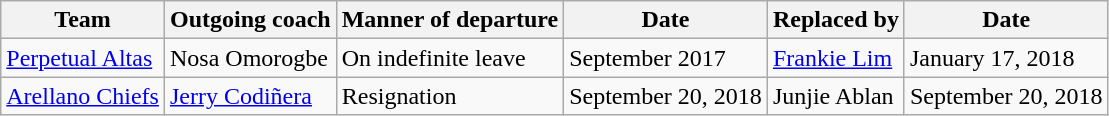<table class=wikitable>
<tr>
<th>Team</th>
<th>Outgoing coach</th>
<th>Manner of departure</th>
<th>Date</th>
<th>Replaced by</th>
<th>Date</th>
</tr>
<tr>
<td><a href='#'>Perpetual Altas</a></td>
<td>Nosa Omorogbe</td>
<td>On indefinite leave</td>
<td>September 2017</td>
<td><a href='#'>Frankie Lim</a></td>
<td>January 17, 2018</td>
</tr>
<tr>
<td><a href='#'>Arellano Chiefs</a></td>
<td><a href='#'>Jerry Codiñera</a></td>
<td>Resignation</td>
<td>September 20, 2018</td>
<td>Junjie Ablan</td>
<td>September 20, 2018</td>
</tr>
</table>
